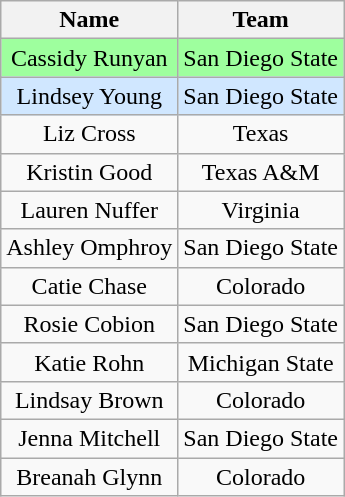<table class="wikitable" style="text-align:center">
<tr>
<th>Name</th>
<th>Team</th>
</tr>
<tr bgcolor="#9eff9e">
<td>Cassidy Runyan</td>
<td>San Diego State</td>
</tr>
<tr style="background:#d0e7ff">
<td>Lindsey Young</td>
<td>San Diego State</td>
</tr>
<tr>
<td>Liz Cross</td>
<td>Texas</td>
</tr>
<tr>
<td>Kristin Good</td>
<td>Texas A&M</td>
</tr>
<tr>
<td>Lauren Nuffer</td>
<td>Virginia</td>
</tr>
<tr>
<td>Ashley Omphroy</td>
<td>San Diego State</td>
</tr>
<tr>
<td>Catie Chase</td>
<td>Colorado</td>
</tr>
<tr>
<td>Rosie Cobion</td>
<td>San Diego State</td>
</tr>
<tr>
<td>Katie Rohn</td>
<td>Michigan State</td>
</tr>
<tr>
<td>Lindsay Brown</td>
<td>Colorado</td>
</tr>
<tr>
<td>Jenna Mitchell</td>
<td>San Diego State</td>
</tr>
<tr>
<td>Breanah Glynn</td>
<td>Colorado</td>
</tr>
</table>
